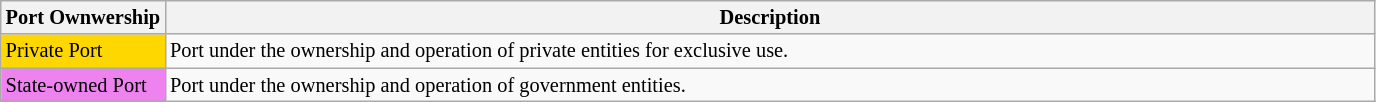<table class="sortable wikitable" style="font-size: 85%">
<tr>
<th>Port Ownwership</th>
<th style="width:800px;">Description</th>
</tr>
<tr>
<td style="background:gold;">Private Port</td>
<td>Port under the ownership and operation of private entities for exclusive use.</td>
</tr>
<tr>
<td style="background:violet;">State-owned Port</td>
<td>Port under the ownership and operation of government entities.</td>
</tr>
</table>
